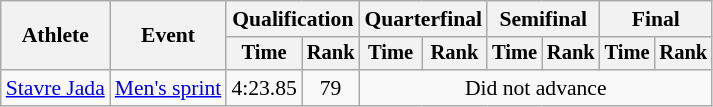<table class="wikitable" style="font-size:90%">
<tr>
<th rowspan="2">Athlete</th>
<th rowspan="2">Event</th>
<th colspan="2">Qualification</th>
<th colspan="2">Quarterfinal</th>
<th colspan="2">Semifinal</th>
<th colspan="2">Final</th>
</tr>
<tr style="font-size:95%">
<th>Time</th>
<th>Rank</th>
<th>Time</th>
<th>Rank</th>
<th>Time</th>
<th>Rank</th>
<th>Time</th>
<th>Rank</th>
</tr>
<tr align=center>
<td align=left><a href='#'>Stavre Jada</a></td>
<td align=left><a href='#'>Men's sprint</a></td>
<td>4:23.85</td>
<td>79</td>
<td colspan=6>Did not advance</td>
</tr>
</table>
